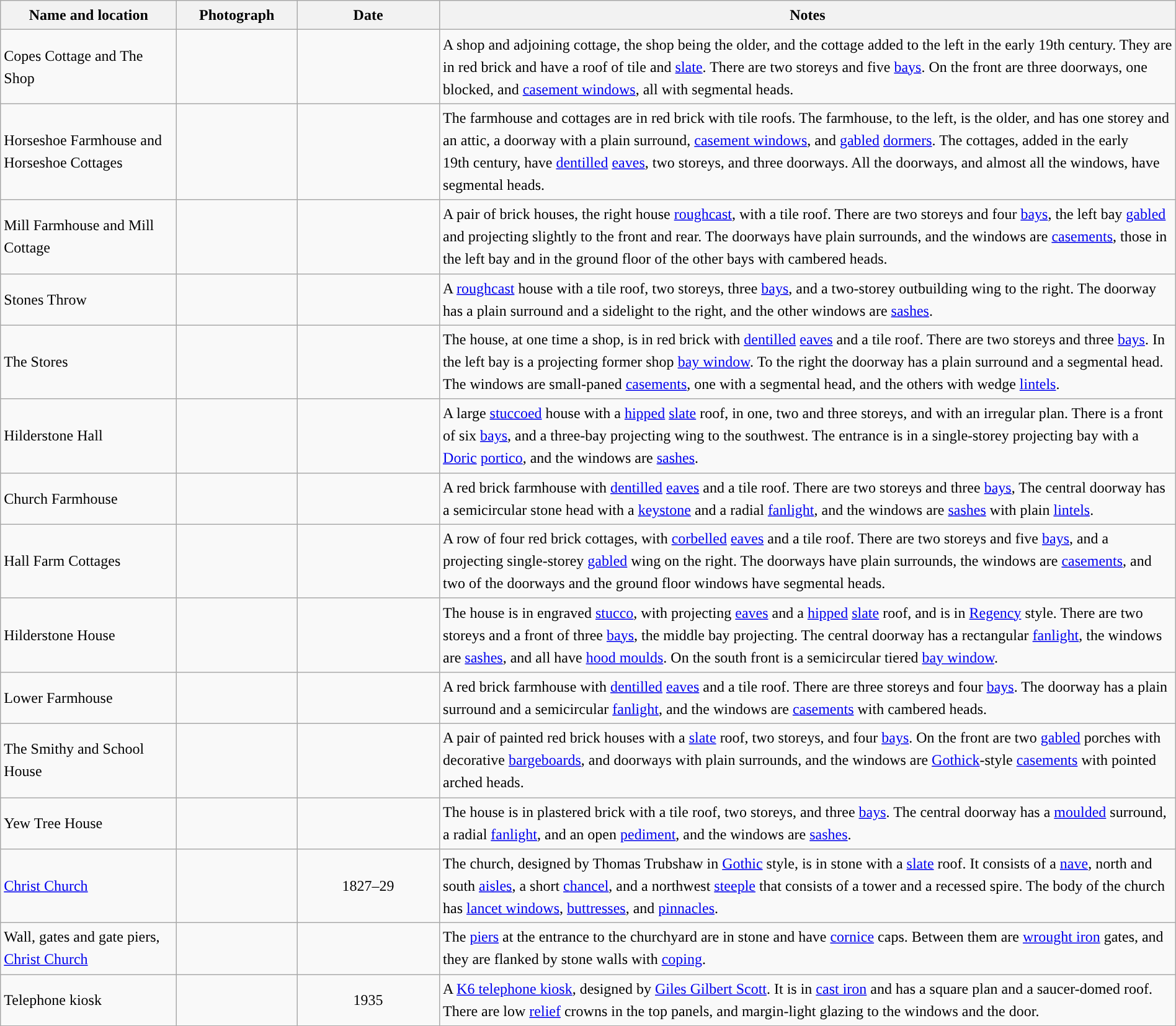<table class="wikitable sortable plainrowheaders" style="width:100%;border:0px;text-align:left;line-height:150%;">
<tr>
<th scope="col"  style="width:150px">Name and location</th>
<th scope="col"  style="width:100px" class="unsortable">Photograph</th>
<th scope="col"  style="width:120px">Date</th>
<th scope="col"  style="width:650px" class="unsortable">Notes</th>
</tr>
<tr>
<td>Copes Cottage and The Shop<br><small></small></td>
<td></td>
<td align="center"></td>
<td>A shop and adjoining cottage, the shop being the older, and the cottage added to the left in the early 19th century.  They are in red brick and have a roof of tile and <a href='#'>slate</a>.  There are two storeys and five <a href='#'>bays</a>.  On the front are three doorways, one blocked, and <a href='#'>casement windows</a>, all with segmental heads.</td>
</tr>
<tr>
<td>Horseshoe Farmhouse and Horseshoe Cottages<br><small></small></td>
<td></td>
<td align="center"></td>
<td>The farmhouse and cottages are in red brick with tile roofs.  The farmhouse, to the left, is the older, and has one storey and an attic, a doorway with a plain surround, <a href='#'>casement windows</a>, and <a href='#'>gabled</a> <a href='#'>dormers</a>.  The cottages, added in the early 19th century, have <a href='#'>dentilled</a> <a href='#'>eaves</a>, two storeys, and three doorways.  All the doorways, and almost all the windows, have segmental heads.</td>
</tr>
<tr>
<td>Mill Farmhouse and Mill Cottage<br><small></small></td>
<td></td>
<td align="center"></td>
<td>A pair of brick houses, the right house <a href='#'>roughcast</a>, with a tile roof.  There are two storeys and four <a href='#'>bays</a>, the left bay <a href='#'>gabled</a> and projecting slightly to the front and rear.  The doorways have plain surrounds, and the windows are <a href='#'>casements</a>, those in the left bay and in the ground floor of the other bays with cambered heads.</td>
</tr>
<tr>
<td>Stones Throw<br><small></small></td>
<td></td>
<td align="center"></td>
<td>A <a href='#'>roughcast</a> house with a tile roof, two storeys, three <a href='#'>bays</a>, and a two-storey outbuilding wing to the right.  The doorway has a plain surround and a sidelight to the right, and the other windows are <a href='#'>sashes</a>.</td>
</tr>
<tr>
<td>The Stores<br><small></small></td>
<td></td>
<td align="center"></td>
<td>The house, at one time a shop, is in red brick with <a href='#'>dentilled</a> <a href='#'>eaves</a> and a tile roof.  There are two storeys and three <a href='#'>bays</a>.  In the left bay is a projecting former shop <a href='#'>bay window</a>.  To the right the doorway has a plain surround and a segmental head.  The windows are small-paned <a href='#'>casements</a>, one with a segmental head, and the others with wedge <a href='#'>lintels</a>.</td>
</tr>
<tr>
<td>Hilderstone Hall<br><small></small></td>
<td></td>
<td align="center"></td>
<td>A large <a href='#'>stuccoed</a> house with a <a href='#'>hipped</a> <a href='#'>slate</a> roof, in one, two and three storeys, and with an irregular plan.  There is a front of six <a href='#'>bays</a>, and a three-bay projecting wing to the southwest.  The entrance is in a single-storey projecting bay with a <a href='#'>Doric</a> <a href='#'>portico</a>, and the windows are <a href='#'>sashes</a>.</td>
</tr>
<tr>
<td>Church Farmhouse<br><small></small></td>
<td></td>
<td align="center"></td>
<td>A red brick farmhouse with <a href='#'>dentilled</a> <a href='#'>eaves</a> and a tile roof.  There are two storeys and three <a href='#'>bays</a>,  The central doorway has a semicircular stone head with a <a href='#'>keystone</a> and a radial <a href='#'>fanlight</a>, and the windows are <a href='#'>sashes</a> with plain <a href='#'>lintels</a>.</td>
</tr>
<tr>
<td>Hall Farm Cottages<br><small></small></td>
<td></td>
<td align="center"></td>
<td>A row of four red brick cottages, with <a href='#'>corbelled</a> <a href='#'>eaves</a> and a tile roof.  There are two storeys and five <a href='#'>bays</a>, and a projecting single-storey <a href='#'>gabled</a> wing on the right.  The doorways have plain surrounds, the windows are <a href='#'>casements</a>, and two of the doorways and the ground floor windows have segmental heads.</td>
</tr>
<tr>
<td>Hilderstone House<br><small></small></td>
<td></td>
<td align="center"></td>
<td>The house is in engraved <a href='#'>stucco</a>, with projecting <a href='#'>eaves</a> and a <a href='#'>hipped</a> <a href='#'>slate</a> roof, and is in <a href='#'>Regency</a> style.  There are two storeys and a front of three <a href='#'>bays</a>, the middle bay projecting.  The central doorway has a rectangular <a href='#'>fanlight</a>, the windows are <a href='#'>sashes</a>, and all have <a href='#'>hood moulds</a>.  On the south front is a semicircular tiered <a href='#'>bay window</a>.</td>
</tr>
<tr>
<td>Lower Farmhouse<br><small></small></td>
<td></td>
<td align="center"></td>
<td>A red brick farmhouse with <a href='#'>dentilled</a> <a href='#'>eaves</a> and a tile roof.  There are three storeys and four <a href='#'>bays</a>.  The doorway has a plain surround and a semicircular <a href='#'>fanlight</a>, and the windows are <a href='#'>casements</a> with cambered heads.</td>
</tr>
<tr>
<td>The Smithy and School House<br><small></small></td>
<td></td>
<td align="center"></td>
<td>A pair of painted red brick houses with a <a href='#'>slate</a> roof, two storeys, and four <a href='#'>bays</a>.  On the front are two <a href='#'>gabled</a> porches with decorative <a href='#'>bargeboards</a>, and doorways with plain surrounds, and the windows are <a href='#'>Gothick</a>-style <a href='#'>casements</a> with pointed arched heads.</td>
</tr>
<tr>
<td>Yew Tree House<br><small></small></td>
<td></td>
<td align="center"></td>
<td>The house is in plastered brick with a tile roof, two storeys, and three <a href='#'>bays</a>.  The central doorway has a <a href='#'>moulded</a> surround, a radial <a href='#'>fanlight</a>, and an open <a href='#'>pediment</a>, and the windows are <a href='#'>sashes</a>.</td>
</tr>
<tr>
<td><a href='#'>Christ Church</a><br><small></small></td>
<td></td>
<td align="center">1827–29</td>
<td>The church, designed by Thomas Trubshaw in <a href='#'>Gothic</a> style, is in stone with a <a href='#'>slate</a> roof.  It consists of a <a href='#'>nave</a>, north and south <a href='#'>aisles</a>, a short <a href='#'>chancel</a>, and a northwest <a href='#'>steeple</a> that consists of a tower and a recessed spire.  The body of the church has <a href='#'>lancet windows</a>, <a href='#'>buttresses</a>, and <a href='#'>pinnacles</a>.</td>
</tr>
<tr>
<td>Wall, gates and gate piers,<br><a href='#'>Christ Church</a><br><small></small></td>
<td></td>
<td align="center"></td>
<td>The <a href='#'>piers</a> at the entrance to the churchyard are in stone and have <a href='#'>cornice</a> caps.  Between them are <a href='#'>wrought iron</a> gates, and they are flanked by stone walls with <a href='#'>coping</a>.</td>
</tr>
<tr>
<td>Telephone kiosk<br><small></small></td>
<td></td>
<td align="center">1935</td>
<td>A <a href='#'>K6 telephone kiosk</a>, designed by <a href='#'>Giles Gilbert Scott</a>.  It is in <a href='#'>cast iron</a> and has a square plan and a saucer-domed roof.  There are low <a href='#'>relief</a> crowns in the top panels, and margin-light glazing to the windows and the door.</td>
</tr>
<tr>
</tr>
</table>
